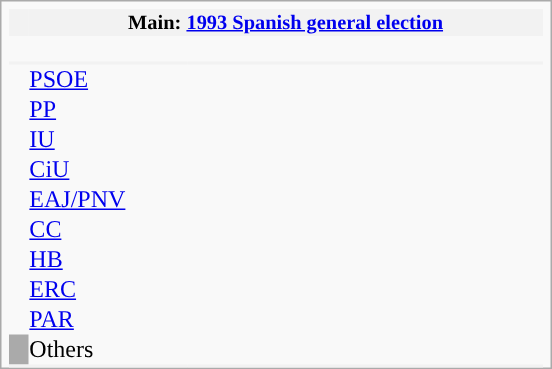<table class="infobox vcard" style="width:23.0em; padding:0.3em; padding-bottom:0em;" cellspacing=0>
<tr>
<td style="background:#F2F2F2; vertical-align:middle; padding:0.4em;" width="30px"></td>
<th colspan="4" style="text-align:center; background:#F2F2F2; font-size:0.85em; width:100%; vertical-align:middle;">Main: <a href='#'>1993 Spanish general election</a></th>
</tr>
<tr>
<td colspan="5" style="text-align:center; font-size:0.85em; padding:0.5em 0em;">  </td>
</tr>
<tr>
<td colspan="5"></td>
</tr>
<tr>
<td colspan="5"></td>
</tr>
<tr>
<th colspan="2" width="85px" style="background:#F2F2F2;"></th>
<th width="70px" style="background:#F2F2F2;"></th>
<th width="45px" style="background:#F2F2F2;"></th>
<th width="30px" style="background:#F2F2F2;"></th>
</tr>
<tr>
<td style="background:"></td>
<td><a href='#'>PSOE</a></td>
<td></td>
<td></td>
<td></td>
</tr>
<tr>
<td style="background:"></td>
<td><a href='#'>PP</a></td>
<td></td>
<td></td>
<td></td>
</tr>
<tr>
<td style="background:"></td>
<td><a href='#'>IU</a></td>
<td></td>
<td></td>
<td></td>
</tr>
<tr>
<td style="background:"></td>
<td><a href='#'>CiU</a></td>
<td></td>
<td></td>
<td></td>
</tr>
<tr>
<td style="background:"></td>
<td><a href='#'>EAJ/PNV</a></td>
<td></td>
<td></td>
<td></td>
</tr>
<tr>
<td style="background:"></td>
<td><a href='#'>CC</a></td>
<td></td>
<td></td>
<td></td>
</tr>
<tr>
<td style="background:"></td>
<td><a href='#'>HB</a></td>
<td></td>
<td></td>
<td></td>
</tr>
<tr>
<td style="background:"></td>
<td><a href='#'>ERC</a></td>
<td></td>
<td></td>
<td></td>
</tr>
<tr>
<td style="background:"></td>
<td><a href='#'>PAR</a></td>
<td></td>
<td></td>
<td></td>
</tr>
<tr>
<td style="background:#AAAAAA;"></td>
<td>Others</td>
<td></td>
<td></td>
<td></td>
</tr>
<tr>
<th colspan="2" style="background:#F2F2F2;"></th>
<th style="background:#F2F2F2;"></th>
<th style="background:#F2F2F2;"></th>
<th style="background:#F2F2F2;"></th>
</tr>
</table>
